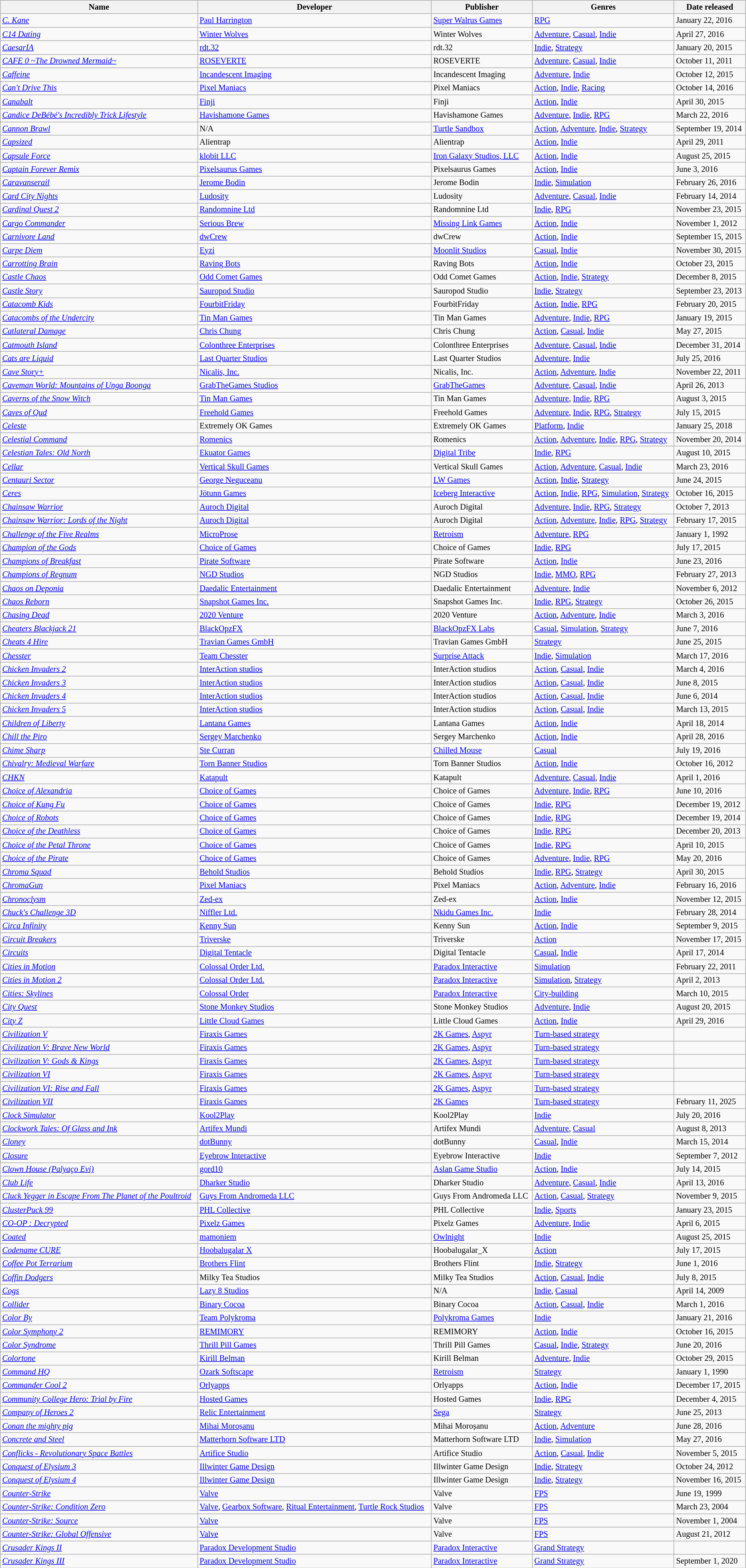<table class="wikitable sortable" style="font-size:85%; width:98%">
<tr>
<th>Name</th>
<th>Developer</th>
<th>Publisher</th>
<th>Genres</th>
<th>Date released</th>
</tr>
<tr>
<td><em><a href='#'>C. Kane</a></em></td>
<td><a href='#'>Paul Harrington</a></td>
<td><a href='#'>Super Walrus Games</a></td>
<td><a href='#'>RPG</a></td>
<td>January 22, 2016</td>
</tr>
<tr>
<td><em><a href='#'>C14 Dating</a></em></td>
<td><a href='#'>Winter Wolves</a></td>
<td>Winter Wolves</td>
<td><a href='#'>Adventure</a>, <a href='#'>Casual</a>, <a href='#'>Indie</a></td>
<td>April 27, 2016</td>
</tr>
<tr>
<td><em><a href='#'>CaesarIA</a></em></td>
<td><a href='#'>rdt.32</a></td>
<td>rdt.32</td>
<td><a href='#'>Indie</a>, <a href='#'>Strategy</a></td>
<td>January 20, 2015</td>
</tr>
<tr>
<td><em><a href='#'>CAFE 0 ~The Drowned Mermaid~</a></em></td>
<td><a href='#'>ROSEVERTE</a></td>
<td>ROSEVERTE</td>
<td><a href='#'>Adventure</a>, <a href='#'>Casual</a>, <a href='#'>Indie</a></td>
<td>October 11, 2011</td>
</tr>
<tr>
<td><em><a href='#'>Caffeine</a></em></td>
<td><a href='#'>Incandescent Imaging</a></td>
<td>Incandescent Imaging</td>
<td><a href='#'>Adventure</a>, <a href='#'>Indie</a></td>
<td>October 12, 2015</td>
</tr>
<tr>
<td><em><a href='#'>Can't Drive This</a></em></td>
<td><a href='#'>Pixel Maniacs</a></td>
<td>Pixel Maniacs</td>
<td><a href='#'>Action</a>, <a href='#'>Indie</a>, <a href='#'>Racing</a></td>
<td>October 14, 2016</td>
</tr>
<tr>
<td><em><a href='#'>Canabalt</a></em></td>
<td><a href='#'>Finji</a></td>
<td>Finji</td>
<td><a href='#'>Action</a>, <a href='#'>Indie</a></td>
<td>April 30, 2015</td>
</tr>
<tr>
<td><em><a href='#'>Candice DeBébé's Incredibly Trick Lifestyle</a></em></td>
<td><a href='#'>Havishamone Games</a></td>
<td>Havishamone Games</td>
<td><a href='#'>Adventure</a>, <a href='#'>Indie</a>, <a href='#'>RPG</a></td>
<td>March 22, 2016</td>
</tr>
<tr>
<td><em><a href='#'>Cannon Brawl</a></em></td>
<td>N/A</td>
<td><a href='#'>Turtle Sandbox</a></td>
<td><a href='#'>Action</a>, <a href='#'>Adventure</a>, <a href='#'>Indie</a>, <a href='#'>Strategy</a></td>
<td>September 19, 2014</td>
</tr>
<tr>
<td><em><a href='#'>Capsized</a></em></td>
<td>Alientrap</td>
<td>Alientrap</td>
<td><a href='#'>Action</a>, <a href='#'>Indie</a></td>
<td>April 29, 2011</td>
</tr>
<tr>
<td><em><a href='#'>Capsule Force</a></em></td>
<td><a href='#'>klobit LLC</a></td>
<td><a href='#'>Iron Galaxy Studios, LLC</a></td>
<td><a href='#'>Action</a>, <a href='#'>Indie</a></td>
<td>August 25, 2015</td>
</tr>
<tr>
<td><em><a href='#'>Captain Forever Remix</a></em></td>
<td><a href='#'>Pixelsaurus Games</a></td>
<td>Pixelsaurus Games</td>
<td><a href='#'>Action</a>, <a href='#'>Indie</a></td>
<td>June 3, 2016</td>
</tr>
<tr>
<td><em><a href='#'>Caravanserail</a></em></td>
<td><a href='#'>Jerome Bodin</a></td>
<td>Jerome Bodin</td>
<td><a href='#'>Indie</a>, <a href='#'>Simulation</a></td>
<td>February 26, 2016</td>
</tr>
<tr>
<td><em><a href='#'>Card City Nights</a></em></td>
<td><a href='#'>Ludosity</a></td>
<td>Ludosity</td>
<td><a href='#'>Adventure</a>, <a href='#'>Casual</a>, <a href='#'>Indie</a></td>
<td>February 14, 2014</td>
</tr>
<tr>
<td><em><a href='#'>Cardinal Quest 2</a></em></td>
<td><a href='#'>Randomnine Ltd</a></td>
<td>Randomnine Ltd</td>
<td><a href='#'>Indie</a>, <a href='#'>RPG</a></td>
<td>November 23, 2015</td>
</tr>
<tr>
<td><em><a href='#'>Cargo Commander</a></em></td>
<td><a href='#'>Serious Brew</a></td>
<td><a href='#'>Missing Link Games</a></td>
<td><a href='#'>Action</a>, <a href='#'>Indie</a></td>
<td>November 1, 2012</td>
</tr>
<tr>
<td><em><a href='#'>Carnivore Land</a></em></td>
<td><a href='#'>dwCrew</a></td>
<td>dwCrew</td>
<td><a href='#'>Action</a>, <a href='#'>Indie</a></td>
<td>September 15, 2015</td>
</tr>
<tr>
<td><em><a href='#'>Carpe Diem</a></em></td>
<td><a href='#'>Eyzi</a></td>
<td><a href='#'>Moonlit Studios</a></td>
<td><a href='#'>Casual</a>, <a href='#'>Indie</a></td>
<td>November 30, 2015</td>
</tr>
<tr>
<td><em><a href='#'>Carrotting Brain</a></em></td>
<td><a href='#'>Raving Bots</a></td>
<td>Raving Bots</td>
<td><a href='#'>Action</a>, <a href='#'>Indie</a></td>
<td>October 23, 2015</td>
</tr>
<tr>
<td><em><a href='#'>Castle Chaos</a></em></td>
<td><a href='#'>Odd Comet Games</a></td>
<td>Odd Comet Games</td>
<td><a href='#'>Action</a>, <a href='#'>Indie</a>, <a href='#'>Strategy</a></td>
<td>December 8, 2015</td>
</tr>
<tr>
<td><em><a href='#'>Castle Story</a></em></td>
<td><a href='#'>Sauropod Studio</a></td>
<td>Sauropod Studio</td>
<td><a href='#'>Indie</a>, <a href='#'>Strategy</a></td>
<td>September 23, 2013</td>
</tr>
<tr>
<td><em><a href='#'>Catacomb Kids</a></em></td>
<td><a href='#'>FourbitFriday</a></td>
<td>FourbitFriday</td>
<td><a href='#'>Action</a>, <a href='#'>Indie</a>, <a href='#'>RPG</a></td>
<td>February 20, 2015</td>
</tr>
<tr>
<td><em><a href='#'>Catacombs of the Undercity</a></em></td>
<td><a href='#'>Tin Man Games</a></td>
<td>Tin Man Games</td>
<td><a href='#'>Adventure</a>, <a href='#'>Indie</a>, <a href='#'>RPG</a></td>
<td>January 19, 2015</td>
</tr>
<tr>
<td><em><a href='#'>Catlateral Damage</a></em></td>
<td><a href='#'>Chris Chung</a></td>
<td>Chris Chung</td>
<td><a href='#'>Action</a>, <a href='#'>Casual</a>, <a href='#'>Indie</a></td>
<td>May 27, 2015</td>
</tr>
<tr>
<td><em><a href='#'>Catmouth Island</a></em></td>
<td><a href='#'>Colonthree Enterprises</a></td>
<td>Colonthree Enterprises</td>
<td><a href='#'>Adventure</a>, <a href='#'>Casual</a>, <a href='#'>Indie</a></td>
<td>December 31, 2014</td>
</tr>
<tr>
<td><em><a href='#'>Cats are Liquid</a></em></td>
<td><a href='#'>Last Quarter Studios</a></td>
<td>Last Quarter Studios</td>
<td><a href='#'>Adventure</a>, <a href='#'>Indie</a></td>
<td>July 25, 2016</td>
</tr>
<tr>
<td><em><a href='#'>Cave Story+</a></em></td>
<td><a href='#'>Nicalis, Inc.</a></td>
<td>Nicalis, Inc.</td>
<td><a href='#'>Action</a>, <a href='#'>Adventure</a>, <a href='#'>Indie</a></td>
<td>November 22, 2011</td>
</tr>
<tr>
<td><em><a href='#'>Caveman World: Mountains of Unga Boonga</a></em></td>
<td><a href='#'>GrabTheGames Studios</a></td>
<td><a href='#'>GrabTheGames</a></td>
<td><a href='#'>Adventure</a>, <a href='#'>Casual</a>, <a href='#'>Indie</a></td>
<td>April 26, 2013</td>
</tr>
<tr>
<td><em><a href='#'>Caverns of the Snow Witch</a></em></td>
<td><a href='#'>Tin Man Games</a></td>
<td>Tin Man Games</td>
<td><a href='#'>Adventure</a>, <a href='#'>Indie</a>, <a href='#'>RPG</a></td>
<td>August 3, 2015</td>
</tr>
<tr>
<td><em><a href='#'>Caves of Qud</a></em></td>
<td><a href='#'>Freehold Games</a></td>
<td>Freehold Games</td>
<td><a href='#'>Adventure</a>, <a href='#'>Indie</a>, <a href='#'>RPG</a>, <a href='#'>Strategy</a></td>
<td>July 15, 2015</td>
</tr>
<tr>
<td><em><a href='#'>Celeste</a></em></td>
<td>Extremely OK Games</td>
<td>Extremely OK Games</td>
<td><a href='#'>Platform</a>, <a href='#'>Indie</a></td>
<td>January 25, 2018</td>
</tr>
<tr>
<td><em><a href='#'>Celestial Command</a></em></td>
<td><a href='#'>Romenics</a></td>
<td>Romenics</td>
<td><a href='#'>Action</a>, <a href='#'>Adventure</a>, <a href='#'>Indie</a>, <a href='#'>RPG</a>, <a href='#'>Strategy</a></td>
<td>November 20, 2014</td>
</tr>
<tr>
<td><em><a href='#'>Celestian Tales: Old North</a></em></td>
<td><a href='#'>Ekuator Games</a></td>
<td><a href='#'>Digital Tribe</a></td>
<td><a href='#'>Indie</a>, <a href='#'>RPG</a></td>
<td>August 10, 2015</td>
</tr>
<tr>
<td><em><a href='#'>Cellar</a></em></td>
<td><a href='#'>Vertical Skull Games</a></td>
<td>Vertical Skull Games</td>
<td><a href='#'>Action</a>, <a href='#'>Adventure</a>, <a href='#'>Casual</a>, <a href='#'>Indie</a></td>
<td>March 23, 2016</td>
</tr>
<tr>
<td><em><a href='#'>Centauri Sector</a></em></td>
<td><a href='#'>George Neguceanu</a></td>
<td><a href='#'>LW Games</a></td>
<td><a href='#'>Action</a>, <a href='#'>Indie</a>, <a href='#'>Strategy</a></td>
<td>June 24, 2015</td>
</tr>
<tr>
<td><em><a href='#'>Ceres</a></em></td>
<td><a href='#'>Jötunn Games</a></td>
<td><a href='#'>Iceberg Interactive</a></td>
<td><a href='#'>Action</a>, <a href='#'>Indie</a>, <a href='#'>RPG</a>, <a href='#'>Simulation</a>, <a href='#'>Strategy</a></td>
<td>October 16, 2015</td>
</tr>
<tr>
<td><em><a href='#'>Chainsaw Warrior</a></em></td>
<td><a href='#'>Auroch Digital</a></td>
<td>Auroch Digital</td>
<td><a href='#'>Adventure</a>, <a href='#'>Indie</a>, <a href='#'>RPG</a>, <a href='#'>Strategy</a></td>
<td>October 7, 2013</td>
</tr>
<tr>
<td><em><a href='#'>Chainsaw Warrior: Lords of the Night</a></em></td>
<td><a href='#'>Auroch Digital</a></td>
<td>Auroch Digital</td>
<td><a href='#'>Action</a>, <a href='#'>Adventure</a>, <a href='#'>Indie</a>, <a href='#'>RPG</a>, <a href='#'>Strategy</a></td>
<td>February 17, 2015</td>
</tr>
<tr>
<td><em><a href='#'>Challenge of the Five Realms</a></em></td>
<td><a href='#'>MicroProse</a></td>
<td><a href='#'>Retroism</a></td>
<td><a href='#'>Adventure</a>, <a href='#'>RPG</a></td>
<td>January 1, 1992</td>
</tr>
<tr>
<td><em><a href='#'>Champion of the Gods</a></em></td>
<td><a href='#'>Choice of Games</a></td>
<td>Choice of Games</td>
<td><a href='#'>Indie</a>, <a href='#'>RPG</a></td>
<td>July 17, 2015</td>
</tr>
<tr>
<td><em><a href='#'>Champions of Breakfast</a></em></td>
<td><a href='#'>Pirate Software</a></td>
<td>Pirate Software</td>
<td><a href='#'>Action</a>, <a href='#'>Indie</a></td>
<td>June 23, 2016</td>
</tr>
<tr>
<td><em><a href='#'>Champions of Regnum</a></em></td>
<td><a href='#'>NGD Studios</a></td>
<td>NGD Studios</td>
<td><a href='#'>Indie</a>, <a href='#'>MMO</a>, <a href='#'>RPG</a></td>
<td>February 27, 2013</td>
</tr>
<tr>
<td><em><a href='#'>Chaos on Deponia</a></em></td>
<td><a href='#'>Daedalic Entertainment</a></td>
<td>Daedalic Entertainment</td>
<td><a href='#'>Adventure</a>, <a href='#'>Indie</a></td>
<td>November 6, 2012</td>
</tr>
<tr>
<td><em><a href='#'>Chaos Reborn</a></em></td>
<td><a href='#'>Snapshot Games Inc.</a></td>
<td>Snapshot Games Inc.</td>
<td><a href='#'>Indie</a>, <a href='#'>RPG</a>, <a href='#'>Strategy</a></td>
<td>October 26, 2015</td>
</tr>
<tr>
<td><em><a href='#'>Chasing Dead</a></em></td>
<td><a href='#'>2020 Venture</a></td>
<td>2020 Venture</td>
<td><a href='#'>Action</a>, <a href='#'>Adventure</a>, <a href='#'>Indie</a></td>
<td>March 3, 2016</td>
</tr>
<tr>
<td><em><a href='#'>Cheaters Blackjack 21</a></em></td>
<td><a href='#'>BlackOpzFX</a></td>
<td><a href='#'>BlackOpzFX Labs</a></td>
<td><a href='#'>Casual</a>, <a href='#'>Simulation</a>, <a href='#'>Strategy</a></td>
<td>June 7, 2016</td>
</tr>
<tr>
<td><em><a href='#'>Cheats 4 Hire</a></em></td>
<td><a href='#'>Travian Games GmbH</a></td>
<td>Travian Games GmbH</td>
<td><a href='#'>Strategy</a></td>
<td>June 25, 2015</td>
</tr>
<tr>
<td><em><a href='#'>Chesster</a></em></td>
<td><a href='#'>Team Chesster</a></td>
<td><a href='#'>Surprise Attack</a></td>
<td><a href='#'>Indie</a>, <a href='#'>Simulation</a></td>
<td>March 17, 2016</td>
</tr>
<tr>
<td><em><a href='#'>Chicken Invaders 2</a></em></td>
<td><a href='#'>InterAction studios</a></td>
<td>InterAction studios</td>
<td><a href='#'>Action</a>, <a href='#'>Casual</a>, <a href='#'>Indie</a></td>
<td>March 4, 2016</td>
</tr>
<tr>
<td><em><a href='#'>Chicken Invaders 3</a></em></td>
<td><a href='#'>InterAction studios</a></td>
<td>InterAction studios</td>
<td><a href='#'>Action</a>, <a href='#'>Casual</a>, <a href='#'>Indie</a></td>
<td>June 8, 2015</td>
</tr>
<tr>
<td><em><a href='#'>Chicken Invaders 4</a></em></td>
<td><a href='#'>InterAction studios</a></td>
<td>InterAction studios</td>
<td><a href='#'>Action</a>, <a href='#'>Casual</a>, <a href='#'>Indie</a></td>
<td>June 6, 2014</td>
</tr>
<tr>
<td><em><a href='#'>Chicken Invaders 5</a></em></td>
<td><a href='#'>InterAction studios</a></td>
<td>InterAction studios</td>
<td><a href='#'>Action</a>, <a href='#'>Casual</a>, <a href='#'>Indie</a></td>
<td>March 13, 2015</td>
</tr>
<tr>
<td><em><a href='#'>Children of Liberty</a></em></td>
<td><a href='#'>Lantana Games</a></td>
<td>Lantana Games</td>
<td><a href='#'>Action</a>, <a href='#'>Indie</a></td>
<td>April 18, 2014</td>
</tr>
<tr>
<td><em><a href='#'>Chill the Piro</a></em></td>
<td><a href='#'>Sergey Marchenko</a></td>
<td>Sergey Marchenko</td>
<td><a href='#'>Action</a>, <a href='#'>Indie</a></td>
<td>April 28, 2016</td>
</tr>
<tr>
<td><em><a href='#'>Chime Sharp</a></em></td>
<td><a href='#'>Ste Curran</a></td>
<td><a href='#'>Chilled Mouse</a></td>
<td><a href='#'>Casual</a></td>
<td>July 19, 2016</td>
</tr>
<tr>
<td><em><a href='#'>Chivalry: Medieval Warfare</a></em></td>
<td><a href='#'>Torn Banner Studios</a></td>
<td>Torn Banner Studios</td>
<td><a href='#'>Action</a>, <a href='#'>Indie</a></td>
<td>October 16, 2012</td>
</tr>
<tr>
<td><em><a href='#'>CHKN</a></em></td>
<td><a href='#'>Katapult</a></td>
<td>Katapult</td>
<td><a href='#'>Adventure</a>, <a href='#'>Casual</a>, <a href='#'>Indie</a></td>
<td>April 1, 2016</td>
</tr>
<tr>
<td><em><a href='#'>Choice of Alexandria</a></em></td>
<td><a href='#'>Choice of Games</a></td>
<td>Choice of Games</td>
<td><a href='#'>Adventure</a>, <a href='#'>Indie</a>, <a href='#'>RPG</a></td>
<td>June 10, 2016</td>
</tr>
<tr>
<td><em><a href='#'>Choice of Kung Fu</a></em></td>
<td><a href='#'>Choice of Games</a></td>
<td>Choice of Games</td>
<td><a href='#'>Indie</a>, <a href='#'>RPG</a></td>
<td>December 19, 2012</td>
</tr>
<tr>
<td><em><a href='#'>Choice of Robots</a></em></td>
<td><a href='#'>Choice of Games</a></td>
<td>Choice of Games</td>
<td><a href='#'>Indie</a>, <a href='#'>RPG</a></td>
<td>December 19, 2014</td>
</tr>
<tr>
<td><em><a href='#'>Choice of the Deathless</a></em></td>
<td><a href='#'>Choice of Games</a></td>
<td>Choice of Games</td>
<td><a href='#'>Indie</a>, <a href='#'>RPG</a></td>
<td>December 20, 2013</td>
</tr>
<tr>
<td><em><a href='#'>Choice of the Petal Throne</a></em></td>
<td><a href='#'>Choice of Games</a></td>
<td>Choice of Games</td>
<td><a href='#'>Indie</a>, <a href='#'>RPG</a></td>
<td>April 10, 2015</td>
</tr>
<tr>
<td><em><a href='#'>Choice of the Pirate</a></em></td>
<td><a href='#'>Choice of Games</a></td>
<td>Choice of Games</td>
<td><a href='#'>Adventure</a>, <a href='#'>Indie</a>, <a href='#'>RPG</a></td>
<td>May 20, 2016</td>
</tr>
<tr>
<td><em><a href='#'>Chroma Squad</a></em></td>
<td><a href='#'>Behold Studios</a></td>
<td>Behold Studios</td>
<td><a href='#'>Indie</a>, <a href='#'>RPG</a>, <a href='#'>Strategy</a></td>
<td>April 30, 2015</td>
</tr>
<tr>
<td><em><a href='#'>ChromaGun</a></em></td>
<td><a href='#'>Pixel Maniacs</a></td>
<td>Pixel Maniacs</td>
<td><a href='#'>Action</a>, <a href='#'>Adventure</a>, <a href='#'>Indie</a></td>
<td>February 16, 2016</td>
</tr>
<tr>
<td><em><a href='#'>Chronoclysm</a></em></td>
<td><a href='#'>Zed-ex</a></td>
<td>Zed-ex</td>
<td><a href='#'>Action</a>, <a href='#'>Indie</a></td>
<td>November 12, 2015</td>
</tr>
<tr>
<td><em><a href='#'>Chuck's Challenge 3D</a></em></td>
<td><a href='#'>Niffler Ltd.</a></td>
<td><a href='#'>Nkidu Games Inc.</a></td>
<td><a href='#'>Indie</a></td>
<td>February 28, 2014</td>
</tr>
<tr>
<td><em><a href='#'>Circa Infinity</a></em></td>
<td><a href='#'>Kenny Sun</a></td>
<td>Kenny Sun</td>
<td><a href='#'>Action</a>, <a href='#'>Indie</a></td>
<td>September 9, 2015</td>
</tr>
<tr>
<td><em><a href='#'>Circuit Breakers</a></em></td>
<td><a href='#'>Triverske</a></td>
<td>Triverske</td>
<td><a href='#'>Action</a></td>
<td>November 17, 2015</td>
</tr>
<tr>
<td><em><a href='#'>Circuits</a></em></td>
<td><a href='#'>Digital Tentacle</a></td>
<td>Digital Tentacle</td>
<td><a href='#'>Casual</a>, <a href='#'>Indie</a></td>
<td>April 17, 2014</td>
</tr>
<tr>
<td><em><a href='#'>Cities in Motion</a></em></td>
<td><a href='#'>Colossal Order Ltd.</a></td>
<td><a href='#'>Paradox Interactive</a></td>
<td><a href='#'>Simulation</a></td>
<td>February 22, 2011</td>
</tr>
<tr>
<td><em><a href='#'>Cities in Motion 2</a></em></td>
<td><a href='#'>Colossal Order Ltd.</a></td>
<td><a href='#'>Paradox Interactive</a></td>
<td><a href='#'>Simulation</a>, <a href='#'>Strategy</a></td>
<td>April 2, 2013</td>
</tr>
<tr>
<td><em><a href='#'>Cities: Skylines</a></em></td>
<td><a href='#'>Colossal Order</a></td>
<td><a href='#'>Paradox Interactive</a></td>
<td><a href='#'>City-building</a></td>
<td>March 10, 2015</td>
</tr>
<tr>
<td><em><a href='#'>City Quest</a></em></td>
<td><a href='#'>Stone Monkey Studios</a></td>
<td>Stone Monkey Studios</td>
<td><a href='#'>Adventure</a>, <a href='#'>Indie</a></td>
<td>August 20, 2015</td>
</tr>
<tr>
<td><em><a href='#'>City Z</a></em></td>
<td><a href='#'>Little Cloud Games</a></td>
<td>Little Cloud Games</td>
<td><a href='#'>Action</a>, <a href='#'>Indie</a></td>
<td>April 29, 2016</td>
</tr>
<tr>
<td><em><a href='#'>Civilization V</a></em></td>
<td><a href='#'>Firaxis Games</a></td>
<td><a href='#'>2K Games</a>, <a href='#'>Aspyr</a></td>
<td><a href='#'>Turn-based strategy</a></td>
<td></td>
</tr>
<tr>
<td><em><a href='#'>Civilization V: Brave New World</a></em></td>
<td><a href='#'>Firaxis Games</a></td>
<td><a href='#'>2K Games</a>, <a href='#'>Aspyr</a></td>
<td><a href='#'>Turn-based strategy</a></td>
<td></td>
</tr>
<tr>
<td><em><a href='#'>Civilization V: Gods & Kings</a></em></td>
<td><a href='#'>Firaxis Games</a></td>
<td><a href='#'>2K Games</a>, <a href='#'>Aspyr</a></td>
<td><a href='#'>Turn-based strategy</a></td>
<td></td>
</tr>
<tr>
<td><em><a href='#'>Civilization VI</a></em></td>
<td><a href='#'>Firaxis Games</a></td>
<td><a href='#'>2K Games</a>, <a href='#'>Aspyr</a></td>
<td><a href='#'>Turn-based strategy</a></td>
<td></td>
</tr>
<tr>
<td><em><a href='#'>Civilization VI: Rise and Fall</a></em></td>
<td><a href='#'>Firaxis Games</a></td>
<td><a href='#'>2K Games</a>, <a href='#'>Aspyr</a></td>
<td><a href='#'>Turn-based strategy</a></td>
<td></td>
</tr>
<tr>
<td><em><a href='#'>Civilization VII</a></em></td>
<td><a href='#'>Firaxis Games</a></td>
<td><a href='#'>2K Games</a></td>
<td><a href='#'>Turn-based strategy</a></td>
<td>February 11, 2025</td>
</tr>
<tr>
<td><em><a href='#'>Clock Simulator</a></em></td>
<td><a href='#'>Kool2Play</a></td>
<td>Kool2Play</td>
<td><a href='#'>Indie</a></td>
<td>July 20, 2016</td>
</tr>
<tr>
<td><em><a href='#'>Clockwork Tales: Of Glass and Ink</a></em></td>
<td><a href='#'>Artifex Mundi</a></td>
<td>Artifex Mundi</td>
<td><a href='#'>Adventure</a>, <a href='#'>Casual</a></td>
<td>August 8, 2013</td>
</tr>
<tr>
<td><em><a href='#'>Cloney</a></em></td>
<td><a href='#'>dotBunny</a></td>
<td>dotBunny</td>
<td><a href='#'>Casual</a>, <a href='#'>Indie</a></td>
<td>March 15, 2014</td>
</tr>
<tr>
<td><em><a href='#'>Closure</a></em></td>
<td><a href='#'>Eyebrow Interactive</a></td>
<td>Eyebrow Interactive</td>
<td><a href='#'>Indie</a></td>
<td>September 7, 2012</td>
</tr>
<tr>
<td><em><a href='#'>Clown House (Palyaço Evi)</a></em></td>
<td><a href='#'>gord10</a></td>
<td><a href='#'>Aslan Game Studio</a></td>
<td><a href='#'>Action</a>, <a href='#'>Indie</a></td>
<td>July 14, 2015</td>
</tr>
<tr>
<td><em><a href='#'>Club Life</a></em></td>
<td><a href='#'>Dharker Studio</a></td>
<td>Dharker Studio</td>
<td><a href='#'>Adventure</a>, <a href='#'>Casual</a>, <a href='#'>Indie</a></td>
<td>April 13, 2016</td>
</tr>
<tr>
<td><em><a href='#'>Cluck Yegger in Escape From The Planet of the Poultroid</a></em></td>
<td><a href='#'>Guys From Andromeda LLC</a></td>
<td>Guys From Andromeda LLC</td>
<td><a href='#'>Action</a>, <a href='#'>Casual</a>, <a href='#'>Strategy</a></td>
<td>November 9, 2015</td>
</tr>
<tr>
<td><em><a href='#'>ClusterPuck 99</a></em></td>
<td><a href='#'>PHL Collective</a></td>
<td>PHL Collective</td>
<td><a href='#'>Indie</a>, <a href='#'>Sports</a></td>
<td>January 23, 2015</td>
</tr>
<tr>
<td><em><a href='#'>CO-OP : Decrypted</a></em></td>
<td><a href='#'>Pixelz Games</a></td>
<td>Pixelz Games</td>
<td><a href='#'>Adventure</a>, <a href='#'>Indie</a></td>
<td>April 6, 2015</td>
</tr>
<tr>
<td><em><a href='#'>Coated</a></em></td>
<td><a href='#'>mamoniem</a></td>
<td><a href='#'>Owlnight</a></td>
<td><a href='#'>Indie</a></td>
<td>August 25, 2015</td>
</tr>
<tr>
<td><em><a href='#'>Codename CURE</a></em></td>
<td><a href='#'>Hoobalugalar X</a></td>
<td>Hoobalugalar_X</td>
<td><a href='#'>Action</a></td>
<td>July 17, 2015</td>
</tr>
<tr>
<td><em><a href='#'>Coffee Pot Terrarium</a></em></td>
<td><a href='#'>Brothers Flint</a></td>
<td>Brothers Flint</td>
<td><a href='#'>Indie</a>, <a href='#'>Strategy</a></td>
<td>June 1, 2016</td>
</tr>
<tr>
<td><em><a href='#'>Coffin Dodgers</a></em></td>
<td>Milky Tea Studios</td>
<td>Milky Tea Studios</td>
<td><a href='#'>Action</a>, <a href='#'>Casual</a>, <a href='#'>Indie</a></td>
<td>July 8, 2015</td>
</tr>
<tr>
<td><em><a href='#'>Cogs</a></em></td>
<td><a href='#'>Lazy 8 Studios</a></td>
<td>N/A</td>
<td><a href='#'>Indie</a>, <a href='#'>Casual</a></td>
<td>April 14, 2009</td>
</tr>
<tr>
<td><em><a href='#'>Collider</a></em></td>
<td><a href='#'>Binary Cocoa</a></td>
<td>Binary Cocoa</td>
<td><a href='#'>Action</a>, <a href='#'>Casual</a>, <a href='#'>Indie</a></td>
<td>March 1, 2016</td>
</tr>
<tr>
<td><em><a href='#'>Color By</a></em></td>
<td><a href='#'>Team Polykroma</a></td>
<td><a href='#'>Polykroma Games</a></td>
<td><a href='#'>Indie</a></td>
<td>January 21, 2016</td>
</tr>
<tr>
<td><em><a href='#'>Color Symphony 2</a></em></td>
<td><a href='#'>REMIMORY</a></td>
<td>REMIMORY</td>
<td><a href='#'>Action</a>, <a href='#'>Indie</a></td>
<td>October 16, 2015</td>
</tr>
<tr>
<td><em><a href='#'>Color Syndrome</a></em></td>
<td><a href='#'>Thrill Pill Games</a></td>
<td>Thrill Pill Games</td>
<td><a href='#'>Casual</a>, <a href='#'>Indie</a>, <a href='#'>Strategy</a></td>
<td>June 20, 2016</td>
</tr>
<tr>
<td><em><a href='#'>Colortone</a></em></td>
<td><a href='#'>Kirill Belman</a></td>
<td>Kirill Belman</td>
<td><a href='#'>Adventure</a>, <a href='#'>Indie</a></td>
<td>October 29, 2015</td>
</tr>
<tr>
<td><em><a href='#'>Command HQ</a></em></td>
<td><a href='#'>Ozark Softscape</a></td>
<td><a href='#'>Retroism</a></td>
<td><a href='#'>Strategy</a></td>
<td>January 1, 1990</td>
</tr>
<tr>
<td><em><a href='#'>Commander Cool 2</a></em></td>
<td><a href='#'>Orlyapps</a></td>
<td>Orlyapps</td>
<td><a href='#'>Action</a>, <a href='#'>Indie</a></td>
<td>December 17, 2015</td>
</tr>
<tr>
<td><em><a href='#'>Community College Hero: Trial by Fire</a></em></td>
<td><a href='#'>Hosted Games</a></td>
<td>Hosted Games</td>
<td><a href='#'>Indie</a>, <a href='#'>RPG</a></td>
<td>December 4, 2015</td>
</tr>
<tr>
<td><em><a href='#'>Company of Heroes 2</a></em></td>
<td><a href='#'>Relic Entertainment</a></td>
<td><a href='#'>Sega</a></td>
<td><a href='#'>Strategy</a></td>
<td>June 25, 2013</td>
</tr>
<tr>
<td><em><a href='#'>Conan the mighty pig</a></em></td>
<td><a href='#'>Mihai Moroșanu</a></td>
<td>Mihai Moroșanu</td>
<td><a href='#'>Action</a>, <a href='#'>Adventure</a></td>
<td>June 28, 2016</td>
</tr>
<tr>
<td><em><a href='#'>Concrete and Steel</a></em></td>
<td><a href='#'>Matterhorn Software LTD</a></td>
<td>Matterhorn Software LTD</td>
<td><a href='#'>Indie</a>, <a href='#'>Simulation</a></td>
<td>May 27, 2016</td>
</tr>
<tr>
<td><em><a href='#'>Conflicks - Revolutionary Space Battles</a></em></td>
<td><a href='#'>Artifice Studio</a></td>
<td>Artifice Studio</td>
<td><a href='#'>Action</a>, <a href='#'>Casual</a>, <a href='#'>Indie</a></td>
<td>November 5, 2015</td>
</tr>
<tr>
<td><em><a href='#'>Conquest of Elysium 3</a></em></td>
<td><a href='#'>Illwinter Game Design</a></td>
<td>Illwinter Game Design</td>
<td><a href='#'>Indie</a>, <a href='#'>Strategy</a></td>
<td>October 24, 2012</td>
</tr>
<tr>
<td><em><a href='#'>Conquest of Elysium 4</a></em></td>
<td><a href='#'>Illwinter Game Design</a></td>
<td>Illwinter Game Design</td>
<td><a href='#'>Indie</a>, <a href='#'>Strategy</a></td>
<td>November 16, 2015</td>
</tr>
<tr>
<td><em><a href='#'>Counter-Strike</a></em></td>
<td><a href='#'>Valve</a></td>
<td>Valve</td>
<td><a href='#'>FPS</a></td>
<td>June 19, 1999</td>
</tr>
<tr>
<td><em><a href='#'>Counter-Strike: Condition Zero</a></em></td>
<td><a href='#'>Valve</a>, <a href='#'>Gearbox Software</a>, <a href='#'>Ritual Entertainment</a>, <a href='#'>Turtle Rock Studios</a></td>
<td>Valve</td>
<td><a href='#'>FPS</a></td>
<td>March 23, 2004</td>
</tr>
<tr>
<td><em><a href='#'>Counter-Strike: Source</a></em></td>
<td><a href='#'>Valve</a></td>
<td>Valve</td>
<td><a href='#'>FPS</a></td>
<td>November 1, 2004</td>
</tr>
<tr>
<td><em><a href='#'>Counter-Strike: Global Offensive</a></em></td>
<td><a href='#'>Valve</a></td>
<td>Valve</td>
<td><a href='#'>FPS</a></td>
<td>August 21, 2012</td>
</tr>
<tr>
<td><em><a href='#'>Crusader Kings II</a></em></td>
<td><a href='#'>Paradox Development Studio</a></td>
<td><a href='#'>Paradox Interactive</a></td>
<td><a href='#'>Grand Strategy</a></td>
<td></td>
</tr>
<tr>
<td><em><a href='#'>Crusader Kings III</a></em></td>
<td><a href='#'>Paradox Development Studio</a></td>
<td><a href='#'>Paradox Interactive</a></td>
<td><a href='#'>Grand Strategy</a></td>
<td>September 1, 2020</td>
</tr>
</table>
